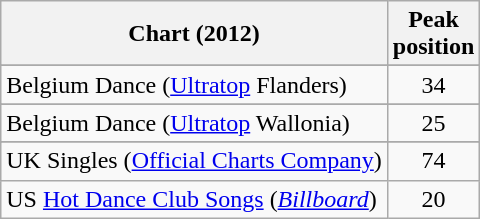<table class="wikitable sortable">
<tr>
<th>Chart (2012)</th>
<th>Peak<br>position</th>
</tr>
<tr>
</tr>
<tr>
<td>Belgium Dance (<a href='#'>Ultratop</a> Flanders)</td>
<td align=center>34</td>
</tr>
<tr>
</tr>
<tr>
<td>Belgium Dance (<a href='#'>Ultratop</a> Wallonia)</td>
<td align=center>25</td>
</tr>
<tr>
</tr>
<tr>
</tr>
<tr>
<td>UK Singles (<a href='#'>Official Charts Company</a>)</td>
<td align="center">74</td>
</tr>
<tr>
<td>US <a href='#'>Hot Dance Club Songs</a> (<em><a href='#'>Billboard</a></em>)</td>
<td style="text-align:center;">20</td>
</tr>
</table>
